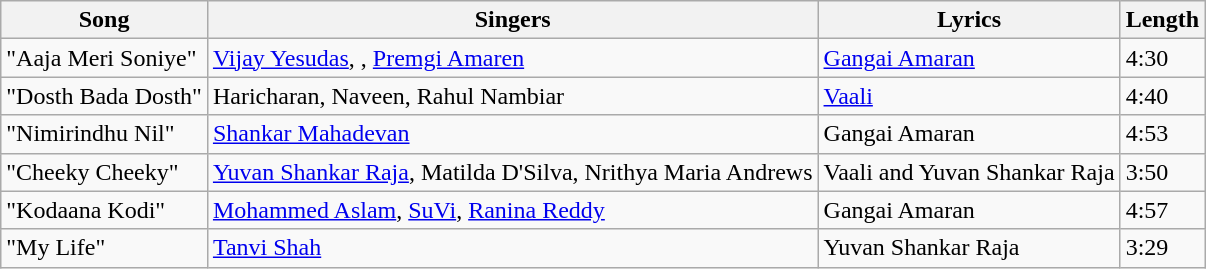<table class="wikitable">
<tr>
<th>Song</th>
<th>Singers</th>
<th>Lyrics</th>
<th>Length</th>
</tr>
<tr>
<td>"Aaja Meri Soniye"</td>
<td><a href='#'>Vijay Yesudas</a>, , <a href='#'>Premgi Amaren</a></td>
<td><a href='#'>Gangai Amaran</a></td>
<td>4:30</td>
</tr>
<tr>
<td>"Dosth Bada Dosth"</td>
<td>Haricharan, Naveen, Rahul Nambiar</td>
<td><a href='#'>Vaali</a></td>
<td>4:40</td>
</tr>
<tr>
<td>"Nimirindhu Nil"</td>
<td><a href='#'>Shankar Mahadevan</a></td>
<td>Gangai Amaran</td>
<td>4:53</td>
</tr>
<tr>
<td>"Cheeky Cheeky"</td>
<td><a href='#'>Yuvan Shankar Raja</a>, Matilda D'Silva, Nrithya Maria Andrews</td>
<td>Vaali and Yuvan Shankar Raja</td>
<td>3:50</td>
</tr>
<tr>
<td>"Kodaana Kodi"</td>
<td><a href='#'>Mohammed Aslam</a>, <a href='#'>SuVi</a>, <a href='#'>Ranina Reddy</a></td>
<td>Gangai Amaran</td>
<td>4:57</td>
</tr>
<tr>
<td>"My Life"</td>
<td><a href='#'>Tanvi Shah</a></td>
<td>Yuvan Shankar Raja</td>
<td>3:29</td>
</tr>
</table>
